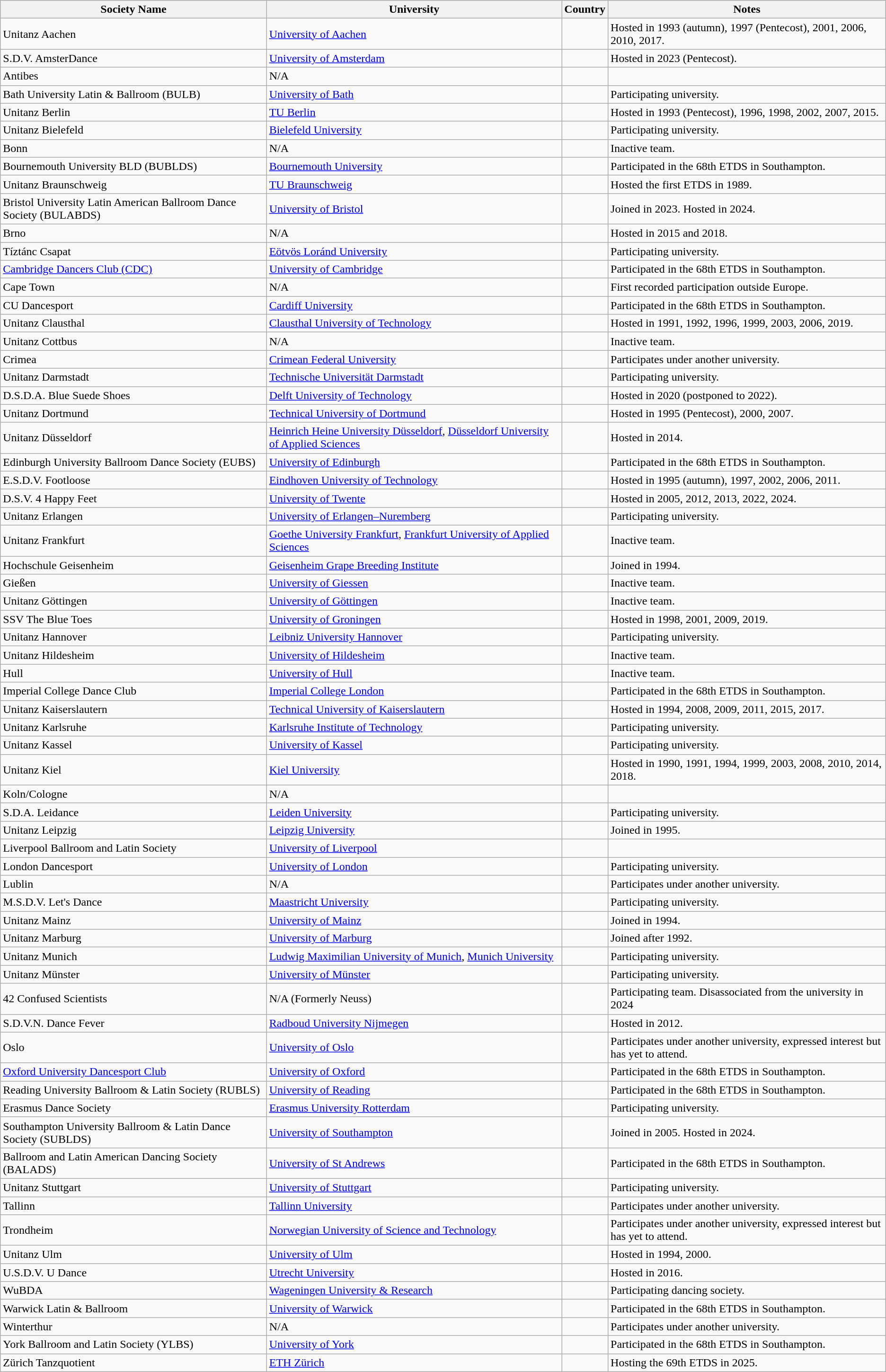<table class="wikitable sortable">
<tr>
<th>Society Name</th>
<th>University</th>
<th>Country</th>
<th>Notes</th>
</tr>
<tr>
<td>Unitanz Aachen</td>
<td><a href='#'>University of Aachen</a></td>
<td></td>
<td>Hosted in 1993 (autumn), 1997 (Pentecost), 2001, 2006, 2010, 2017.</td>
</tr>
<tr>
<td>S.D.V. AmsterDance</td>
<td><a href='#'>University of Amsterdam</a></td>
<td></td>
<td>Hosted in 2023 (Pentecost).</td>
</tr>
<tr>
<td>Antibes</td>
<td>N/A</td>
<td></td>
<td></td>
</tr>
<tr>
<td>Bath University Latin & Ballroom (BULB)</td>
<td><a href='#'>University of Bath</a></td>
<td></td>
<td>Participating university.</td>
</tr>
<tr>
<td>Unitanz Berlin</td>
<td><a href='#'>TU Berlin</a></td>
<td></td>
<td>Hosted in 1993 (Pentecost), 1996, 1998, 2002, 2007, 2015.</td>
</tr>
<tr>
<td>Unitanz Bielefeld</td>
<td><a href='#'>Bielefeld University</a></td>
<td></td>
<td>Participating university.</td>
</tr>
<tr>
<td>Bonn</td>
<td>N/A</td>
<td></td>
<td>Inactive team.</td>
</tr>
<tr>
<td>Bournemouth University BLD (BUBLDS)</td>
<td><a href='#'>Bournemouth University</a></td>
<td></td>
<td>Participated in the 68th ETDS in Southampton.</td>
</tr>
<tr>
<td>Unitanz Braunschweig</td>
<td><a href='#'>TU Braunschweig</a></td>
<td></td>
<td>Hosted the first ETDS in 1989.</td>
</tr>
<tr>
<td>Bristol University Latin American Ballroom Dance Society (BULABDS)</td>
<td><a href='#'>University of Bristol</a></td>
<td></td>
<td>Joined in 2023. Hosted in 2024.</td>
</tr>
<tr>
<td>Brno</td>
<td>N/A</td>
<td></td>
<td>Hosted in 2015 and 2018.</td>
</tr>
<tr>
<td>Tíztánc Csapat</td>
<td><a href='#'>Eötvös Loránd University</a></td>
<td></td>
<td>Participating university.</td>
</tr>
<tr>
<td><a href='#'>Cambridge Dancers Club (CDC)</a></td>
<td><a href='#'>University of Cambridge</a></td>
<td></td>
<td>Participated in the 68th ETDS in Southampton.</td>
</tr>
<tr>
<td>Cape Town</td>
<td>N/A</td>
<td></td>
<td>First recorded participation outside Europe.</td>
</tr>
<tr>
<td>CU Dancesport</td>
<td><a href='#'>Cardiff University</a></td>
<td></td>
<td>Participated in the 68th ETDS in Southampton.</td>
</tr>
<tr>
<td>Unitanz Clausthal</td>
<td><a href='#'>Clausthal University of Technology</a></td>
<td></td>
<td>Hosted in 1991, 1992, 1996, 1999, 2003, 2006, 2019.</td>
</tr>
<tr>
<td>Unitanz Cottbus</td>
<td>N/A</td>
<td></td>
<td>Inactive team.</td>
</tr>
<tr>
<td>Crimea</td>
<td><a href='#'>Crimean Federal University</a></td>
<td></td>
<td>Participates under another university.</td>
</tr>
<tr>
<td>Unitanz Darmstadt</td>
<td><a href='#'>Technische Universität Darmstadt</a></td>
<td></td>
<td>Participating university.</td>
</tr>
<tr>
<td>D.S.D.A. Blue Suede Shoes</td>
<td><a href='#'>Delft University of Technology</a></td>
<td></td>
<td>Hosted in 2020 (postponed to 2022).</td>
</tr>
<tr>
<td>Unitanz Dortmund</td>
<td><a href='#'>Technical University of Dortmund</a></td>
<td></td>
<td>Hosted in 1995 (Pentecost), 2000, 2007.</td>
</tr>
<tr>
<td>Unitanz Düsseldorf</td>
<td><a href='#'>Heinrich Heine University Düsseldorf</a>, <a href='#'>Düsseldorf University of Applied Sciences</a></td>
<td></td>
<td>Hosted in 2014.</td>
</tr>
<tr>
<td>Edinburgh University Ballroom Dance Society (EUBS)</td>
<td><a href='#'>University of Edinburgh</a></td>
<td></td>
<td>Participated in the 68th ETDS in Southampton.</td>
</tr>
<tr>
<td>E.S.D.V. Footloose</td>
<td><a href='#'>Eindhoven University of Technology</a></td>
<td></td>
<td>Hosted in 1995 (autumn), 1997, 2002, 2006, 2011.</td>
</tr>
<tr>
<td>D.S.V. 4 Happy Feet</td>
<td><a href='#'>University of Twente</a></td>
<td></td>
<td>Hosted in 2005, 2012, 2013, 2022, 2024.</td>
</tr>
<tr>
<td>Unitanz Erlangen</td>
<td><a href='#'>University of Erlangen–Nuremberg</a></td>
<td></td>
<td>Participating university.</td>
</tr>
<tr>
<td>Unitanz Frankfurt</td>
<td><a href='#'>Goethe University Frankfurt</a>, <a href='#'>Frankfurt University of Applied Sciences</a></td>
<td></td>
<td>Inactive team.</td>
</tr>
<tr>
<td>Hochschule Geisenheim</td>
<td><a href='#'>Geisenheim Grape Breeding Institute</a></td>
<td></td>
<td>Joined in 1994.</td>
</tr>
<tr>
<td>Gießen</td>
<td><a href='#'>University of Giessen</a></td>
<td></td>
<td>Inactive team.</td>
</tr>
<tr>
<td>Unitanz Göttingen</td>
<td><a href='#'>University of Göttingen</a></td>
<td></td>
<td>Inactive team.</td>
</tr>
<tr>
<td>SSV The Blue Toes</td>
<td><a href='#'>University of Groningen</a></td>
<td></td>
<td>Hosted in 1998, 2001, 2009, 2019.</td>
</tr>
<tr>
<td>Unitanz Hannover</td>
<td><a href='#'>Leibniz University Hannover</a></td>
<td></td>
<td>Participating university.</td>
</tr>
<tr>
<td>Unitanz Hildesheim</td>
<td><a href='#'>University of Hildesheim</a></td>
<td></td>
<td>Inactive team.</td>
</tr>
<tr>
<td>Hull</td>
<td><a href='#'>University of Hull</a></td>
<td></td>
<td>Inactive team.</td>
</tr>
<tr>
<td>Imperial College Dance Club</td>
<td><a href='#'>Imperial College London</a></td>
<td></td>
<td>Participated in the 68th ETDS in Southampton.</td>
</tr>
<tr>
<td>Unitanz Kaiserslautern</td>
<td><a href='#'>Technical University of Kaiserslautern</a></td>
<td></td>
<td>Hosted in 1994, 2008, 2009, 2011, 2015, 2017.</td>
</tr>
<tr>
<td>Unitanz  Karlsruhe</td>
<td><a href='#'>Karlsruhe Institute of Technology</a></td>
<td></td>
<td>Participating university.</td>
</tr>
<tr>
<td>Unitanz Kassel</td>
<td><a href='#'>University of Kassel</a></td>
<td></td>
<td>Participating university.</td>
</tr>
<tr>
<td>Unitanz Kiel</td>
<td><a href='#'>Kiel University</a></td>
<td></td>
<td>Hosted in 1990, 1991, 1994, 1999, 2003, 2008, 2010, 2014, 2018.</td>
</tr>
<tr>
<td>Koln/Cologne</td>
<td>N/A</td>
<td></td>
<td></td>
</tr>
<tr>
<td>S.D.A. Leidance</td>
<td><a href='#'>Leiden University</a></td>
<td></td>
<td>Participating university.</td>
</tr>
<tr>
<td>Unitanz Leipzig</td>
<td><a href='#'>Leipzig University</a></td>
<td></td>
<td>Joined in 1995.</td>
</tr>
<tr>
<td>Liverpool Ballroom and Latin Society</td>
<td><a href='#'>University of Liverpool</a></td>
<td></td>
<td></td>
</tr>
<tr>
<td>London Dancesport</td>
<td><a href='#'>University of London</a></td>
<td></td>
<td>Participating university.</td>
</tr>
<tr>
<td>Lublin</td>
<td>N/A</td>
<td></td>
<td>Participates under another university.</td>
</tr>
<tr>
<td>M.S.D.V. Let's Dance</td>
<td><a href='#'>Maastricht University</a></td>
<td></td>
<td>Participating university.</td>
</tr>
<tr>
<td>Unitanz Mainz</td>
<td><a href='#'>University of Mainz</a></td>
<td></td>
<td>Joined in 1994.</td>
</tr>
<tr>
<td>Unitanz Marburg</td>
<td><a href='#'>University of Marburg</a></td>
<td></td>
<td>Joined after 1992.</td>
</tr>
<tr>
<td>Unitanz Munich</td>
<td><a href='#'>Ludwig Maximilian University of Munich</a>, <a href='#'>Munich University</a></td>
<td></td>
<td>Participating university.</td>
</tr>
<tr>
<td>Unitanz Münster</td>
<td><a href='#'>University of Münster</a></td>
<td></td>
<td>Participating university.</td>
</tr>
<tr>
<td>42 Confused Scientists</td>
<td>N/A (Formerly Neuss)</td>
<td></td>
<td>Participating team. Disassociated from the university in 2024</td>
</tr>
<tr>
<td>S.D.V.N. Dance Fever</td>
<td><a href='#'>Radboud University Nijmegen</a></td>
<td></td>
<td>Hosted in 2012.</td>
</tr>
<tr>
<td>Oslo</td>
<td><a href='#'>University of Oslo</a></td>
<td></td>
<td>Participates under another university, expressed interest but has yet to attend.</td>
</tr>
<tr>
<td><a href='#'>Oxford University Dancesport Club</a></td>
<td><a href='#'>University of Oxford</a></td>
<td></td>
<td>Participated in the 68th ETDS in Southampton.</td>
</tr>
<tr>
<td>Reading University Ballroom & Latin Society (RUBLS)</td>
<td><a href='#'>University of Reading</a></td>
<td></td>
<td>Participated in the 68th ETDS in Southampton.</td>
</tr>
<tr>
<td>Erasmus Dance Society</td>
<td><a href='#'>Erasmus University Rotterdam</a></td>
<td></td>
<td>Participating university.</td>
</tr>
<tr>
<td>Southampton University Ballroom & Latin Dance Society (SUBLDS)</td>
<td><a href='#'>University of Southampton</a></td>
<td></td>
<td>Joined in 2005. Hosted in 2024.</td>
</tr>
<tr>
<td>Ballroom and Latin American Dancing Society (BALADS)</td>
<td><a href='#'>University of St Andrews</a></td>
<td></td>
<td>Participated in the 68th ETDS in Southampton.</td>
</tr>
<tr>
<td>Unitanz Stuttgart</td>
<td><a href='#'>University of Stuttgart</a></td>
<td></td>
<td>Participating university.</td>
</tr>
<tr>
<td>Tallinn</td>
<td><a href='#'>Tallinn University</a></td>
<td></td>
<td>Participates under another university.</td>
</tr>
<tr>
<td>Trondheim</td>
<td><a href='#'>Norwegian University of Science and Technology</a></td>
<td></td>
<td>Participates under another university, expressed interest but has yet to attend.</td>
</tr>
<tr>
<td>Unitanz Ulm</td>
<td><a href='#'>University of Ulm</a></td>
<td></td>
<td>Hosted in 1994, 2000.</td>
</tr>
<tr>
<td>U.S.D.V. U Dance</td>
<td><a href='#'>Utrecht University</a></td>
<td></td>
<td>Hosted in 2016.</td>
</tr>
<tr>
<td>WuBDA</td>
<td><a href='#'>Wageningen University & Research</a></td>
<td></td>
<td>Participating dancing society.</td>
</tr>
<tr>
<td>Warwick Latin & Ballroom</td>
<td><a href='#'>University of Warwick</a></td>
<td></td>
<td>Participated in the 68th ETDS in Southampton.</td>
</tr>
<tr>
<td>Winterthur</td>
<td>N/A</td>
<td></td>
<td>Participates under another university.</td>
</tr>
<tr>
<td>York Ballroom and Latin Society (YLBS)</td>
<td><a href='#'>University of York</a></td>
<td></td>
<td>Participated in the 68th ETDS in Southampton.</td>
</tr>
<tr>
<td>Zürich Tanzquotient</td>
<td><a href='#'>ETH Zürich</a></td>
<td></td>
<td>Hosting the 69th ETDS in 2025.</td>
</tr>
</table>
